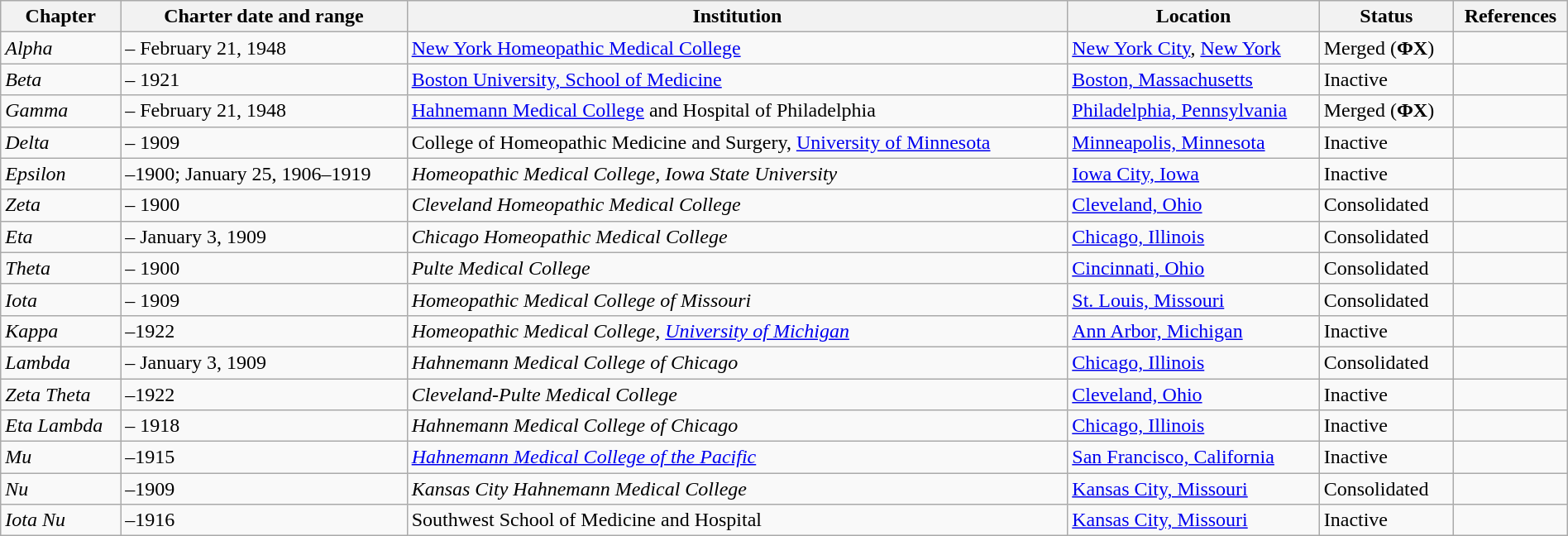<table class="wikitable sortable" style="width:100%;">
<tr>
<th>Chapter</th>
<th>Charter date and range</th>
<th>Institution</th>
<th>Location</th>
<th>Status</th>
<th>References</th>
</tr>
<tr>
<td><em>Alpha</em></td>
<td> – February 21, 1948</td>
<td><a href='#'>New York Homeopathic Medical College</a></td>
<td><a href='#'>New York City</a>, <a href='#'>New York</a></td>
<td>Merged (<strong>ΦΧ</strong>)</td>
<td></td>
</tr>
<tr>
<td><em>Beta</em></td>
<td> –  1921</td>
<td><a href='#'>Boston University, School of Medicine</a></td>
<td><a href='#'>Boston, Massachusetts</a></td>
<td>Inactive</td>
<td></td>
</tr>
<tr>
<td><em>Gamma</em></td>
<td> – February 21, 1948</td>
<td><a href='#'>Hahnemann Medical College</a> and Hospital of Philadelphia</td>
<td><a href='#'>Philadelphia, Pennsylvania</a></td>
<td>Merged (<strong>ΦΧ</strong>)</td>
<td></td>
</tr>
<tr>
<td><em>Delta</em></td>
<td> – 1909</td>
<td>College of Homeopathic Medicine and Surgery, <a href='#'>University of Minnesota</a></td>
<td><a href='#'>Minneapolis, Minnesota</a></td>
<td>Inactive</td>
<td></td>
</tr>
<tr>
<td><em>Epsilon</em></td>
<td>–1900; January 25, 1906–1919</td>
<td><em>Homeopathic Medical College, Iowa State University</em></td>
<td><a href='#'>Iowa City, Iowa</a></td>
<td>Inactive</td>
<td></td>
</tr>
<tr>
<td><em>Zeta</em></td>
<td> – 1900</td>
<td><em>Cleveland Homeopathic Medical College</em></td>
<td><a href='#'>Cleveland, Ohio</a></td>
<td>Consolidated</td>
<td></td>
</tr>
<tr>
<td><em>Eta</em></td>
<td> – January 3, 1909</td>
<td><em>Chicago Homeopathic Medical College</em></td>
<td><a href='#'>Chicago, Illinois</a></td>
<td>Consolidated</td>
<td></td>
</tr>
<tr>
<td><em>Theta</em></td>
<td> – 1900</td>
<td><em>Pulte Medical College</em></td>
<td><a href='#'>Cincinnati, Ohio</a></td>
<td>Consolidated</td>
<td></td>
</tr>
<tr>
<td><em>Iota</em></td>
<td> – 1909</td>
<td><em>Homeopathic Medical College of Missouri</em></td>
<td><a href='#'>St. Louis, Missouri</a></td>
<td>Consolidated</td>
<td></td>
</tr>
<tr>
<td><em>Kappa</em></td>
<td>–1922</td>
<td><em>Homeopathic Medical College, <a href='#'>University of Michigan</a></em></td>
<td><a href='#'>Ann Arbor, Michigan</a></td>
<td>Inactive</td>
<td></td>
</tr>
<tr>
<td><em>Lambda</em></td>
<td> – January 3, 1909</td>
<td><em>Hahnemann Medical College of Chicago</em></td>
<td><a href='#'>Chicago, Illinois</a></td>
<td>Consolidated</td>
<td></td>
</tr>
<tr>
<td><em>Zeta Theta</em></td>
<td>–1922</td>
<td><em>Cleveland-Pulte Medical College</em></td>
<td><a href='#'>Cleveland, Ohio</a></td>
<td>Inactive</td>
<td></td>
</tr>
<tr>
<td><em>Eta Lambda</em></td>
<td> – 1918</td>
<td><em>Hahnemann Medical College of Chicago</em></td>
<td><a href='#'>Chicago, Illinois</a></td>
<td>Inactive</td>
<td></td>
</tr>
<tr>
<td><em>Mu</em></td>
<td>–1915</td>
<td><em><a href='#'>Hahnemann Medical College of the Pacific</a></em></td>
<td><a href='#'>San Francisco, California</a></td>
<td>Inactive</td>
<td></td>
</tr>
<tr>
<td><em>Nu</em></td>
<td>–1909</td>
<td><em>Kansas City Hahnemann Medical College</em></td>
<td><a href='#'>Kansas City, Missouri</a></td>
<td>Consolidated</td>
<td></td>
</tr>
<tr>
<td><em>Iota Nu</em></td>
<td>–1916</td>
<td>Southwest School of Medicine and Hospital</td>
<td><a href='#'>Kansas City, Missouri</a></td>
<td>Inactive</td>
<td></td>
</tr>
</table>
